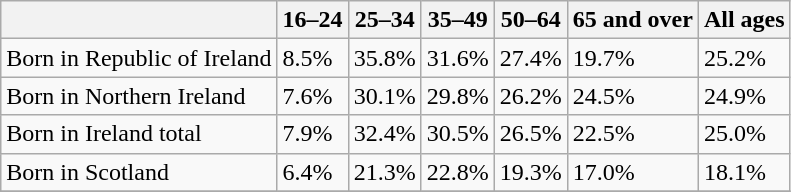<table class="wikitable">
<tr>
<th></th>
<th>16–24</th>
<th>25–34</th>
<th>35–49</th>
<th>50–64</th>
<th>65 and over</th>
<th>All ages</th>
</tr>
<tr>
<td>Born in Republic of Ireland</td>
<td>8.5%</td>
<td>35.8%</td>
<td>31.6%</td>
<td>27.4%</td>
<td>19.7%</td>
<td>25.2%</td>
</tr>
<tr>
<td>Born in Northern Ireland</td>
<td>7.6%</td>
<td>30.1%</td>
<td>29.8%</td>
<td>26.2%</td>
<td>24.5%</td>
<td>24.9%</td>
</tr>
<tr>
<td>Born in Ireland total</td>
<td>7.9%</td>
<td>32.4%</td>
<td>30.5%</td>
<td>26.5%</td>
<td>22.5%</td>
<td>25.0%</td>
</tr>
<tr>
<td>Born in Scotland</td>
<td>6.4%</td>
<td>21.3%</td>
<td>22.8%</td>
<td>19.3%</td>
<td>17.0%</td>
<td>18.1%</td>
</tr>
<tr>
</tr>
</table>
